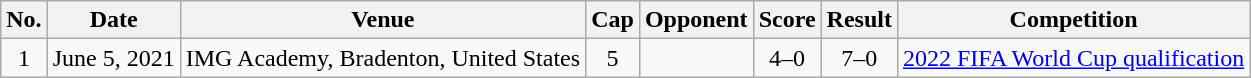<table class="wikitable sortable">
<tr>
<th scope="col">No.</th>
<th scope="col">Date</th>
<th scope="col">Venue</th>
<th scope="col">Cap</th>
<th scope="col">Opponent</th>
<th scope="col">Score</th>
<th scope="col">Result</th>
<th scope="col">Competition</th>
</tr>
<tr>
<td align="center">1</td>
<td>June 5, 2021</td>
<td>IMG Academy, Bradenton, United States</td>
<td align="center">5</td>
<td></td>
<td align="center">4–0</td>
<td align="center">7–0</td>
<td><a href='#'>2022 FIFA World Cup qualification</a></td>
</tr>
</table>
